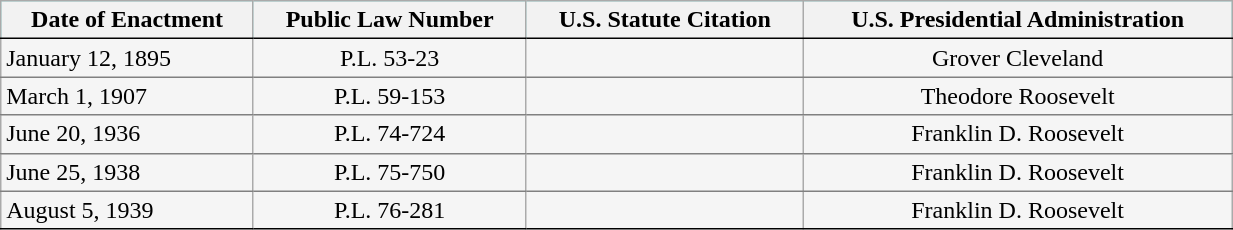<table class="wikitable" style="border:1px solid gray; align:left; width:65%" cellspacing=3 cellpadding=0>
<tr style="font-weight:bold; text-align:center; background:#6FF; color:black;">
<th style=" border-bottom:1.5px solid black">Date of Enactment</th>
<th style=" border-bottom:1.5px solid black">Public Law Number</th>
<th style=" border-bottom:1.5px solid black">U.S. Statute Citation</th>
<th style=" border-bottom:1.5px solid black">U.S. Presidential Administration</th>
</tr>
<tr>
<td style="border-bottom:1px solid gray; background:#F5F5F5;">January 12, 1895</td>
<td style="border-bottom:1px solid gray; background:#F5F5F5; text-align:center;">P.L. 53-23</td>
<td style="border-bottom:1px solid gray; background:#F5F5F5; text-align:center;"></td>
<td style="border-bottom:1px solid gray; background:#F5F5F5; text-align:center;">Grover Cleveland</td>
</tr>
<tr>
<td style="border-bottom:1px solid gray; background:#F5F5F5;">March 1, 1907</td>
<td style="border-bottom:1px solid gray; background:#F5F5F5; text-align:center;">P.L. 59-153</td>
<td style="border-bottom:1px solid gray; background:#F5F5F5; text-align:center;"></td>
<td style="border-bottom:1px solid gray; background:#F5F5F5; text-align:center;">Theodore Roosevelt</td>
</tr>
<tr>
<td style="border-bottom:1px solid gray; background:#F5F5F5;">June 20, 1936</td>
<td style="border-bottom:1px solid gray; background:#F5F5F5; text-align:center;">P.L. 74-724</td>
<td style="border-bottom:1px solid gray; background:#F5F5F5; text-align:center;"></td>
<td style="border-bottom:1px solid gray; background:#F5F5F5; text-align:center;">Franklin D. Roosevelt</td>
</tr>
<tr>
<td style="border-bottom:1px solid gray; background:#F5F5F5;">June 25, 1938</td>
<td style="border-bottom:1px solid gray; background:#F5F5F5; text-align:center;">P.L. 75-750</td>
<td style="border-bottom:1px solid gray; background:#F5F5F5; text-align:center;"></td>
<td style="border-bottom:1px solid gray; background:#F5F5F5; text-align:center;">Franklin D. Roosevelt</td>
</tr>
<tr>
<td style="border-bottom:1.5px solid black; background:#F5F5F5;">August 5, 1939</td>
<td style="border-bottom:1.5px solid black; background:#F5F5F5; text-align:center;">P.L. 76-281</td>
<td style="border-bottom:1.5px solid black; background:#F5F5F5; text-align:center;"></td>
<td style="border-bottom:1.5px solid black; background:#F5F5F5; text-align:center;">Franklin D. Roosevelt</td>
</tr>
</table>
